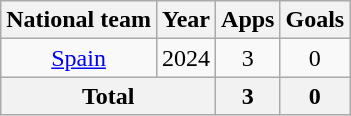<table class="wikitable" style="text-align:center">
<tr>
<th>National team</th>
<th>Year</th>
<th>Apps</th>
<th>Goals</th>
</tr>
<tr>
<td><a href='#'>Spain</a></td>
<td>2024</td>
<td>3</td>
<td>0</td>
</tr>
<tr>
<th colspan="2">Total</th>
<th>3</th>
<th>0</th>
</tr>
</table>
